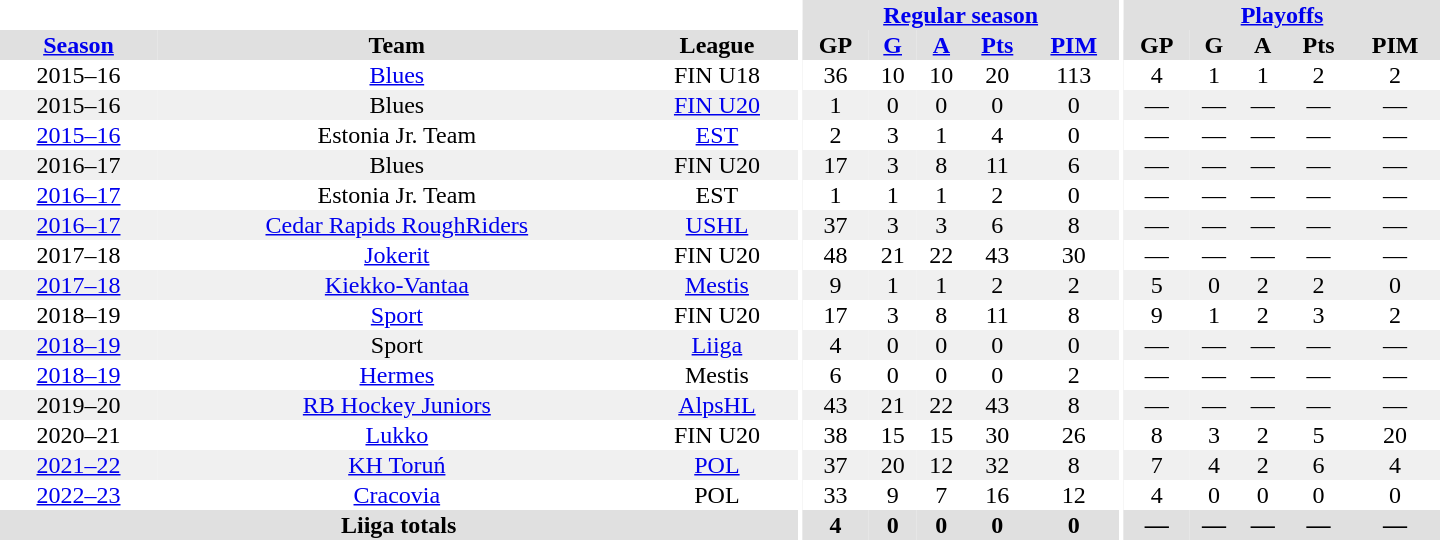<table border="0" cellpadding="1" cellspacing="0" style="text-align:center; width:60em">
<tr bgcolor="#e0e0e0">
<th colspan="3" bgcolor="#ffffff"></th>
<th rowspan="99" bgcolor="#ffffff"></th>
<th colspan="5"><a href='#'>Regular season</a></th>
<th rowspan="99" bgcolor="#ffffff"></th>
<th colspan="5"><a href='#'>Playoffs</a></th>
</tr>
<tr bgcolor="#e0e0e0">
<th><a href='#'>Season</a></th>
<th>Team</th>
<th>League</th>
<th>GP</th>
<th><a href='#'>G</a></th>
<th><a href='#'>A</a></th>
<th><a href='#'>Pts</a></th>
<th><a href='#'>PIM</a></th>
<th>GP</th>
<th>G</th>
<th>A</th>
<th>Pts</th>
<th>PIM</th>
</tr>
<tr>
<td>2015–16</td>
<td><a href='#'>Blues</a></td>
<td>FIN U18</td>
<td>36</td>
<td>10</td>
<td>10</td>
<td>20</td>
<td>113</td>
<td>4</td>
<td>1</td>
<td>1</td>
<td>2</td>
<td>2</td>
</tr>
<tr style="background:#f0f0f0;">
<td>2015–16</td>
<td>Blues</td>
<td><a href='#'>FIN U20</a></td>
<td>1</td>
<td>0</td>
<td>0</td>
<td>0</td>
<td>0</td>
<td>—</td>
<td>—</td>
<td>—</td>
<td>—</td>
<td>—</td>
</tr>
<tr>
<td><a href='#'>2015–16</a></td>
<td>Estonia Jr. Team</td>
<td><a href='#'>EST</a></td>
<td>2</td>
<td>3</td>
<td>1</td>
<td>4</td>
<td>0</td>
<td>—</td>
<td>—</td>
<td>—</td>
<td>—</td>
<td>—</td>
</tr>
<tr style="background:#f0f0f0;">
<td>2016–17</td>
<td>Blues</td>
<td>FIN U20</td>
<td>17</td>
<td>3</td>
<td>8</td>
<td>11</td>
<td>6</td>
<td>—</td>
<td>—</td>
<td>—</td>
<td>—</td>
<td>—</td>
</tr>
<tr>
<td><a href='#'>2016–17</a></td>
<td>Estonia Jr. Team</td>
<td>EST</td>
<td>1</td>
<td>1</td>
<td>1</td>
<td>2</td>
<td>0</td>
<td>—</td>
<td>—</td>
<td>—</td>
<td>—</td>
<td>—</td>
</tr>
<tr style="background:#f0f0f0;">
<td><a href='#'>2016–17</a></td>
<td><a href='#'>Cedar Rapids RoughRiders</a></td>
<td><a href='#'>USHL</a></td>
<td>37</td>
<td>3</td>
<td>3</td>
<td>6</td>
<td>8</td>
<td>—</td>
<td>—</td>
<td>—</td>
<td>—</td>
<td>—</td>
</tr>
<tr>
<td>2017–18</td>
<td><a href='#'>Jokerit</a></td>
<td>FIN U20</td>
<td>48</td>
<td>21</td>
<td>22</td>
<td>43</td>
<td>30</td>
<td>—</td>
<td>—</td>
<td>—</td>
<td>—</td>
<td>—</td>
</tr>
<tr style="background:#f0f0f0;">
<td><a href='#'>2017–18</a></td>
<td><a href='#'>Kiekko-Vantaa</a></td>
<td><a href='#'>Mestis</a></td>
<td>9</td>
<td>1</td>
<td>1</td>
<td>2</td>
<td>2</td>
<td>5</td>
<td>0</td>
<td>2</td>
<td>2</td>
<td>0</td>
</tr>
<tr>
<td>2018–19</td>
<td><a href='#'>Sport</a></td>
<td>FIN U20</td>
<td>17</td>
<td>3</td>
<td>8</td>
<td>11</td>
<td>8</td>
<td>9</td>
<td>1</td>
<td>2</td>
<td>3</td>
<td>2</td>
</tr>
<tr style="background:#f0f0f0;">
<td><a href='#'>2018–19</a></td>
<td>Sport</td>
<td><a href='#'>Liiga</a></td>
<td>4</td>
<td>0</td>
<td>0</td>
<td>0</td>
<td>0</td>
<td>—</td>
<td>—</td>
<td>—</td>
<td>—</td>
<td>—</td>
</tr>
<tr>
<td><a href='#'>2018–19</a></td>
<td><a href='#'>Hermes</a></td>
<td>Mestis</td>
<td>6</td>
<td>0</td>
<td>0</td>
<td>0</td>
<td>2</td>
<td>—</td>
<td>—</td>
<td>—</td>
<td>—</td>
<td>—</td>
</tr>
<tr style="background:#f0f0f0;">
<td>2019–20</td>
<td><a href='#'>RB Hockey Juniors</a></td>
<td><a href='#'>AlpsHL</a></td>
<td>43</td>
<td>21</td>
<td>22</td>
<td>43</td>
<td>8</td>
<td>—</td>
<td>—</td>
<td>—</td>
<td>—</td>
<td>—</td>
</tr>
<tr>
<td>2020–21</td>
<td><a href='#'>Lukko</a></td>
<td>FIN U20</td>
<td>38</td>
<td>15</td>
<td>15</td>
<td>30</td>
<td>26</td>
<td>8</td>
<td>3</td>
<td>2</td>
<td>5</td>
<td>20</td>
</tr>
<tr style="background:#f0f0f0;">
<td><a href='#'>2021–22</a></td>
<td><a href='#'>KH Toruń</a></td>
<td><a href='#'>POL</a></td>
<td>37</td>
<td>20</td>
<td>12</td>
<td>32</td>
<td>8</td>
<td>7</td>
<td>4</td>
<td>2</td>
<td>6</td>
<td>4</td>
</tr>
<tr>
<td><a href='#'>2022–23</a></td>
<td><a href='#'>Cracovia</a></td>
<td>POL</td>
<td>33</td>
<td>9</td>
<td>7</td>
<td>16</td>
<td>12</td>
<td>4</td>
<td>0</td>
<td>0</td>
<td>0</td>
<td>0</td>
</tr>
<tr style="text-align:center; background:#e0e0e0;">
<th colspan="3">Liiga totals</th>
<th>4</th>
<th>0</th>
<th>0</th>
<th>0</th>
<th>0</th>
<th>—</th>
<th>—</th>
<th>—</th>
<th>—</th>
<th>—</th>
</tr>
</table>
